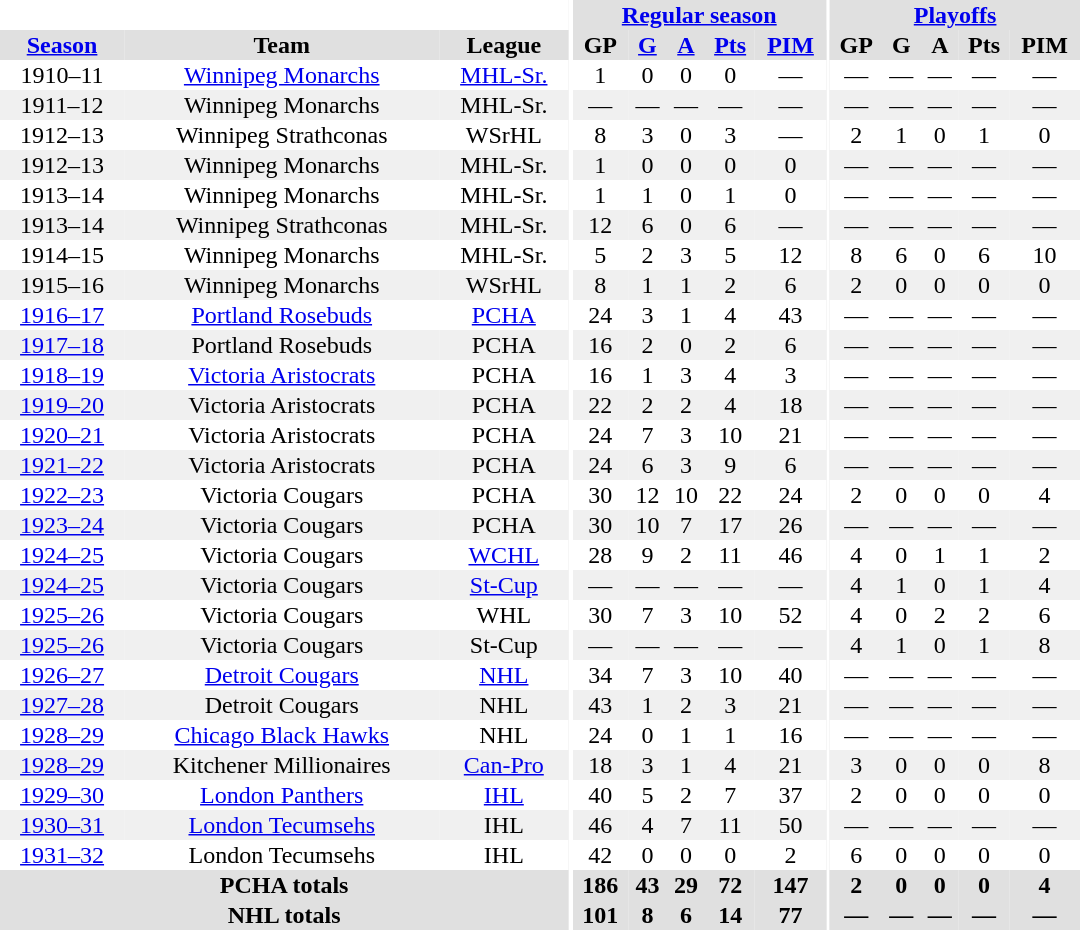<table border="0" cellpadding="1" cellspacing="0" style="text-align:center; width:45em">
<tr bgcolor="#e0e0e0">
<th colspan="3" bgcolor="#ffffff"></th>
<th rowspan="100" bgcolor="#ffffff"></th>
<th colspan="5"><a href='#'>Regular season</a></th>
<th rowspan="100" bgcolor="#ffffff"></th>
<th colspan="5"><a href='#'>Playoffs</a></th>
</tr>
<tr bgcolor="#e0e0e0">
<th><a href='#'>Season</a></th>
<th>Team</th>
<th>League</th>
<th>GP</th>
<th><a href='#'>G</a></th>
<th><a href='#'>A</a></th>
<th><a href='#'>Pts</a></th>
<th><a href='#'>PIM</a></th>
<th>GP</th>
<th>G</th>
<th>A</th>
<th>Pts</th>
<th>PIM</th>
</tr>
<tr>
<td>1910–11</td>
<td><a href='#'>Winnipeg Monarchs</a></td>
<td><a href='#'>MHL-Sr.</a></td>
<td>1</td>
<td>0</td>
<td>0</td>
<td>0</td>
<td>—</td>
<td>—</td>
<td>—</td>
<td>—</td>
<td>—</td>
<td>—</td>
</tr>
<tr bgcolor="#f0f0f0">
<td>1911–12</td>
<td>Winnipeg Monarchs</td>
<td>MHL-Sr.</td>
<td>—</td>
<td>—</td>
<td>—</td>
<td>—</td>
<td>—</td>
<td>—</td>
<td>—</td>
<td>—</td>
<td>—</td>
<td>—</td>
</tr>
<tr>
<td>1912–13</td>
<td>Winnipeg Strathconas</td>
<td>WSrHL</td>
<td>8</td>
<td>3</td>
<td>0</td>
<td>3</td>
<td>—</td>
<td>2</td>
<td>1</td>
<td>0</td>
<td>1</td>
<td>0</td>
</tr>
<tr bgcolor="#f0f0f0">
<td>1912–13</td>
<td>Winnipeg Monarchs</td>
<td>MHL-Sr.</td>
<td>1</td>
<td>0</td>
<td>0</td>
<td>0</td>
<td>0</td>
<td>—</td>
<td>—</td>
<td>—</td>
<td>—</td>
<td>—</td>
</tr>
<tr>
<td>1913–14</td>
<td>Winnipeg Monarchs</td>
<td>MHL-Sr.</td>
<td>1</td>
<td>1</td>
<td>0</td>
<td>1</td>
<td>0</td>
<td>—</td>
<td>—</td>
<td>—</td>
<td>—</td>
<td>—</td>
</tr>
<tr bgcolor="#f0f0f0">
<td>1913–14</td>
<td>Winnipeg Strathconas</td>
<td>MHL-Sr.</td>
<td>12</td>
<td>6</td>
<td>0</td>
<td>6</td>
<td>—</td>
<td>—</td>
<td>—</td>
<td>—</td>
<td>—</td>
<td>—</td>
</tr>
<tr>
<td>1914–15</td>
<td>Winnipeg Monarchs</td>
<td>MHL-Sr.</td>
<td>5</td>
<td>2</td>
<td>3</td>
<td>5</td>
<td>12</td>
<td>8</td>
<td>6</td>
<td>0</td>
<td>6</td>
<td>10</td>
</tr>
<tr bgcolor="#f0f0f0">
<td>1915–16</td>
<td>Winnipeg Monarchs</td>
<td>WSrHL</td>
<td>8</td>
<td>1</td>
<td>1</td>
<td>2</td>
<td>6</td>
<td>2</td>
<td>0</td>
<td>0</td>
<td>0</td>
<td>0</td>
</tr>
<tr>
<td><a href='#'>1916–17</a></td>
<td><a href='#'>Portland Rosebuds</a></td>
<td><a href='#'>PCHA</a></td>
<td>24</td>
<td>3</td>
<td>1</td>
<td>4</td>
<td>43</td>
<td>—</td>
<td>—</td>
<td>—</td>
<td>—</td>
<td>—</td>
</tr>
<tr bgcolor="#f0f0f0">
<td><a href='#'>1917–18</a></td>
<td>Portland Rosebuds</td>
<td>PCHA</td>
<td>16</td>
<td>2</td>
<td>0</td>
<td>2</td>
<td>6</td>
<td>—</td>
<td>—</td>
<td>—</td>
<td>—</td>
<td>—</td>
</tr>
<tr>
<td><a href='#'>1918–19</a></td>
<td><a href='#'>Victoria Aristocrats</a></td>
<td>PCHA</td>
<td>16</td>
<td>1</td>
<td>3</td>
<td>4</td>
<td>3</td>
<td>—</td>
<td>—</td>
<td>—</td>
<td>—</td>
<td>—</td>
</tr>
<tr bgcolor="#f0f0f0">
<td><a href='#'>1919–20</a></td>
<td>Victoria Aristocrats</td>
<td>PCHA</td>
<td>22</td>
<td>2</td>
<td>2</td>
<td>4</td>
<td>18</td>
<td>—</td>
<td>—</td>
<td>—</td>
<td>—</td>
<td>—</td>
</tr>
<tr>
<td><a href='#'>1920–21</a></td>
<td>Victoria Aristocrats</td>
<td>PCHA</td>
<td>24</td>
<td>7</td>
<td>3</td>
<td>10</td>
<td>21</td>
<td>—</td>
<td>—</td>
<td>—</td>
<td>—</td>
<td>—</td>
</tr>
<tr bgcolor="#f0f0f0">
<td><a href='#'>1921–22</a></td>
<td>Victoria Aristocrats</td>
<td>PCHA</td>
<td>24</td>
<td>6</td>
<td>3</td>
<td>9</td>
<td>6</td>
<td>—</td>
<td>—</td>
<td>—</td>
<td>—</td>
<td>—</td>
</tr>
<tr>
<td><a href='#'>1922–23</a></td>
<td>Victoria Cougars</td>
<td>PCHA</td>
<td>30</td>
<td>12</td>
<td>10</td>
<td>22</td>
<td>24</td>
<td>2</td>
<td>0</td>
<td>0</td>
<td>0</td>
<td>4</td>
</tr>
<tr bgcolor="#f0f0f0">
<td><a href='#'>1923–24</a></td>
<td>Victoria Cougars</td>
<td>PCHA</td>
<td>30</td>
<td>10</td>
<td>7</td>
<td>17</td>
<td>26</td>
<td>—</td>
<td>—</td>
<td>—</td>
<td>—</td>
<td>—</td>
</tr>
<tr>
<td><a href='#'>1924–25</a></td>
<td>Victoria Cougars</td>
<td><a href='#'>WCHL</a></td>
<td>28</td>
<td>9</td>
<td>2</td>
<td>11</td>
<td>46</td>
<td>4</td>
<td>0</td>
<td>1</td>
<td>1</td>
<td>2</td>
</tr>
<tr bgcolor="#f0f0f0">
<td><a href='#'>1924–25</a></td>
<td>Victoria Cougars</td>
<td><a href='#'>St-Cup</a></td>
<td>—</td>
<td>—</td>
<td>—</td>
<td>—</td>
<td>—</td>
<td>4</td>
<td>1</td>
<td>0</td>
<td>1</td>
<td>4</td>
</tr>
<tr>
<td><a href='#'>1925–26</a></td>
<td>Victoria Cougars</td>
<td>WHL</td>
<td>30</td>
<td>7</td>
<td>3</td>
<td>10</td>
<td>52</td>
<td>4</td>
<td>0</td>
<td>2</td>
<td>2</td>
<td>6</td>
</tr>
<tr bgcolor="#f0f0f0">
<td><a href='#'>1925–26</a></td>
<td>Victoria Cougars</td>
<td>St-Cup</td>
<td>—</td>
<td>—</td>
<td>—</td>
<td>—</td>
<td>—</td>
<td>4</td>
<td>1</td>
<td>0</td>
<td>1</td>
<td>8</td>
</tr>
<tr>
<td><a href='#'>1926–27</a></td>
<td><a href='#'>Detroit Cougars</a></td>
<td><a href='#'>NHL</a></td>
<td>34</td>
<td>7</td>
<td>3</td>
<td>10</td>
<td>40</td>
<td>—</td>
<td>—</td>
<td>—</td>
<td>—</td>
<td>—</td>
</tr>
<tr bgcolor="#f0f0f0">
<td><a href='#'>1927–28</a></td>
<td>Detroit Cougars</td>
<td>NHL</td>
<td>43</td>
<td>1</td>
<td>2</td>
<td>3</td>
<td>21</td>
<td>—</td>
<td>—</td>
<td>—</td>
<td>—</td>
<td>—</td>
</tr>
<tr>
<td><a href='#'>1928–29</a></td>
<td><a href='#'>Chicago Black Hawks</a></td>
<td>NHL</td>
<td>24</td>
<td>0</td>
<td>1</td>
<td>1</td>
<td>16</td>
<td>—</td>
<td>—</td>
<td>—</td>
<td>—</td>
<td>—</td>
</tr>
<tr bgcolor="#f0f0f0">
<td><a href='#'>1928–29</a></td>
<td>Kitchener Millionaires</td>
<td><a href='#'>Can-Pro</a></td>
<td>18</td>
<td>3</td>
<td>1</td>
<td>4</td>
<td>21</td>
<td>3</td>
<td>0</td>
<td>0</td>
<td>0</td>
<td>8</td>
</tr>
<tr>
<td><a href='#'>1929–30</a></td>
<td><a href='#'>London Panthers</a></td>
<td><a href='#'>IHL</a></td>
<td>40</td>
<td>5</td>
<td>2</td>
<td>7</td>
<td>37</td>
<td>2</td>
<td>0</td>
<td>0</td>
<td>0</td>
<td>0</td>
</tr>
<tr bgcolor="#f0f0f0">
<td><a href='#'>1930–31</a></td>
<td><a href='#'>London Tecumsehs</a></td>
<td>IHL</td>
<td>46</td>
<td>4</td>
<td>7</td>
<td>11</td>
<td>50</td>
<td>—</td>
<td>—</td>
<td>—</td>
<td>—</td>
<td>—</td>
</tr>
<tr>
<td><a href='#'>1931–32</a></td>
<td>London Tecumsehs</td>
<td>IHL</td>
<td>42</td>
<td>0</td>
<td>0</td>
<td>0</td>
<td>2</td>
<td>6</td>
<td>0</td>
<td>0</td>
<td>0</td>
<td>0</td>
</tr>
<tr bgcolor="#e0e0e0">
<th colspan="3">PCHA totals</th>
<th>186</th>
<th>43</th>
<th>29</th>
<th>72</th>
<th>147</th>
<th>2</th>
<th>0</th>
<th>0</th>
<th>0</th>
<th>4</th>
</tr>
<tr bgcolor="#e0e0e0">
<th colspan="3">NHL totals</th>
<th>101</th>
<th>8</th>
<th>6</th>
<th>14</th>
<th>77</th>
<th>—</th>
<th>—</th>
<th>—</th>
<th>—</th>
<th>—</th>
</tr>
</table>
